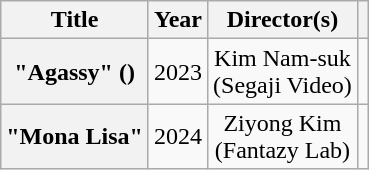<table class="wikitable plainrowheaders" style="text-align:center; table-layout:fixed; margin-right:0">
<tr>
<th scope="col">Title</th>
<th scope="col">Year</th>
<th scope="col">Director(s)</th>
<th scope="col"></th>
</tr>
<tr>
<th scope="row">"Agassy" ()</th>
<td>2023</td>
<td>Kim Nam-suk<br>(Segaji Video)</td>
<td></td>
</tr>
<tr>
<th scope="row">"Mona Lisa"</th>
<td>2024</td>
<td>Ziyong Kim<br>(Fantazy Lab)</td>
<td></td>
</tr>
</table>
